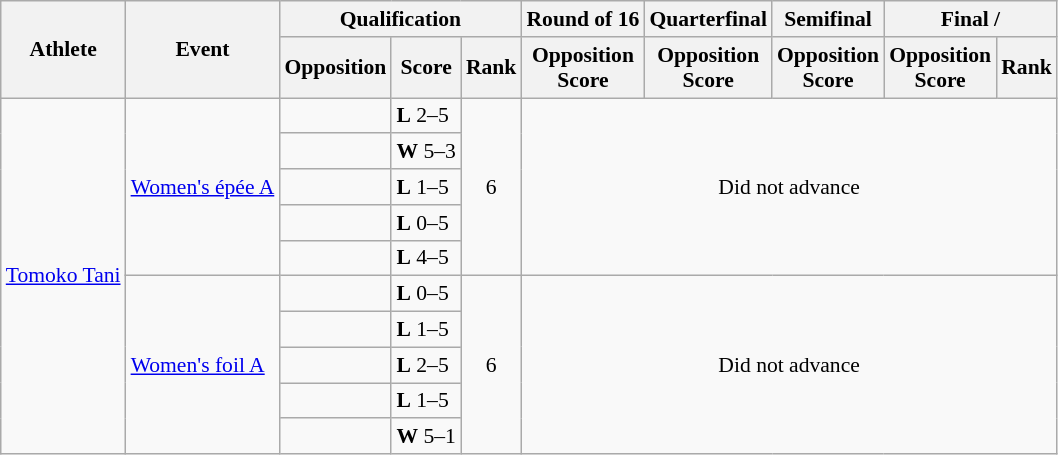<table class=wikitable style="font-size:90%">
<tr>
<th rowspan="2">Athlete</th>
<th rowspan="2">Event</th>
<th colspan="3">Qualification</th>
<th>Round of 16</th>
<th>Quarterfinal</th>
<th>Semifinal</th>
<th colspan="2">Final / </th>
</tr>
<tr>
<th>Opposition</th>
<th>Score</th>
<th>Rank</th>
<th>Opposition<br>Score</th>
<th>Opposition<br>Score</th>
<th>Opposition<br>Score</th>
<th>Opposition<br>Score</th>
<th>Rank</th>
</tr>
<tr>
<td rowspan=10><a href='#'>Tomoko Tani</a></td>
<td rowspan=5><a href='#'>Women's épée A</a></td>
<td></td>
<td><strong>L</strong> 2–5</td>
<td align="center" rowspan=5>6</td>
<td align="center" rowspan=5 colspan=5>Did not advance</td>
</tr>
<tr>
<td></td>
<td><strong>W</strong> 5–3</td>
</tr>
<tr>
<td></td>
<td><strong>L</strong> 1–5</td>
</tr>
<tr>
<td></td>
<td><strong>L</strong> 0–5</td>
</tr>
<tr>
<td></td>
<td><strong>L</strong> 4–5</td>
</tr>
<tr>
<td rowspan=5><a href='#'>Women's foil A</a></td>
<td></td>
<td><strong>L</strong> 0–5</td>
<td align="center" rowspan=5>6</td>
<td align="center" rowspan=5 colspan=5>Did not advance</td>
</tr>
<tr>
<td></td>
<td><strong>L</strong> 1–5</td>
</tr>
<tr>
<td></td>
<td><strong>L</strong> 2–5</td>
</tr>
<tr>
<td></td>
<td><strong>L</strong> 1–5</td>
</tr>
<tr>
<td></td>
<td><strong>W</strong> 5–1</td>
</tr>
</table>
